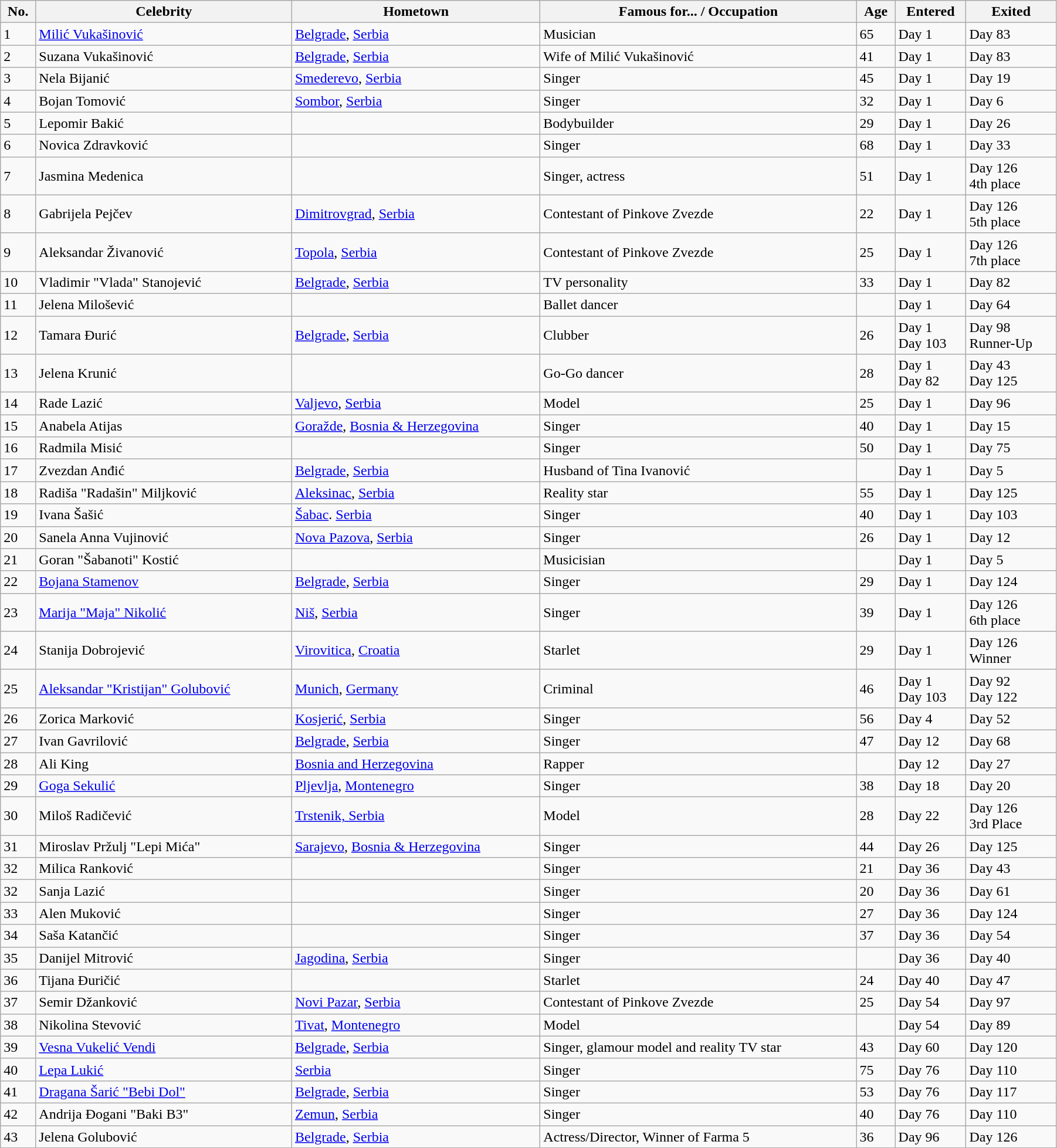<table class="wikitable sortable" style="width: 95%">
<tr>
<th>No.</th>
<th>Celebrity</th>
<th>Hometown</th>
<th>Famous for... / Occupation</th>
<th>Age</th>
<th>Entered</th>
<th>Exited</th>
</tr>
<tr>
<td>1</td>
<td><a href='#'>Milić Vukašinović</a></td>
<td><a href='#'>Belgrade</a>, <a href='#'>Serbia</a></td>
<td>Musician</td>
<td>65</td>
<td>Day 1</td>
<td>Day 83</td>
</tr>
<tr>
<td>2</td>
<td>Suzana Vukašinović</td>
<td><a href='#'>Belgrade</a>, <a href='#'>Serbia</a></td>
<td>Wife of Milić Vukašinović</td>
<td>41</td>
<td>Day 1</td>
<td>Day 83</td>
</tr>
<tr>
<td>3</td>
<td>Nela Bijanić</td>
<td><a href='#'>Smederevo</a>, <a href='#'>Serbia</a></td>
<td>Singer</td>
<td>45</td>
<td>Day 1</td>
<td>Day 19</td>
</tr>
<tr>
<td>4</td>
<td>Bojan Tomović</td>
<td><a href='#'>Sombor</a>, <a href='#'>Serbia</a></td>
<td>Singer</td>
<td>32</td>
<td>Day 1</td>
<td>Day 6</td>
</tr>
<tr>
<td>5</td>
<td>Lepomir Bakić</td>
<td></td>
<td>Bodybuilder</td>
<td>29</td>
<td>Day 1</td>
<td>Day 26</td>
</tr>
<tr>
<td>6</td>
<td>Novica Zdravković</td>
<td></td>
<td>Singer</td>
<td>68</td>
<td>Day 1</td>
<td>Day 33</td>
</tr>
<tr>
<td>7</td>
<td>Jasmina Medenica</td>
<td></td>
<td>Singer, actress</td>
<td>51</td>
<td>Day 1</td>
<td>Day 126<br>4th place</td>
</tr>
<tr>
<td>8</td>
<td>Gabrijela Pejčev</td>
<td><a href='#'>Dimitrovgrad</a>, <a href='#'>Serbia</a></td>
<td>Contestant of Pinkove Zvezde</td>
<td>22</td>
<td>Day 1</td>
<td>Day 126<br>5th place</td>
</tr>
<tr>
<td>9</td>
<td>Aleksandar Živanović</td>
<td><a href='#'>Topola</a>, <a href='#'>Serbia</a></td>
<td>Contestant of Pinkove Zvezde</td>
<td>25</td>
<td>Day 1</td>
<td>Day 126<br>7th place</td>
</tr>
<tr>
<td>10</td>
<td>Vladimir "Vlada" Stanojević</td>
<td><a href='#'>Belgrade</a>, <a href='#'>Serbia</a></td>
<td>TV personality</td>
<td>33</td>
<td>Day 1</td>
<td>Day 82</td>
</tr>
<tr>
<td>11</td>
<td>Jelena Milošević</td>
<td></td>
<td>Ballet dancer</td>
<td></td>
<td>Day 1</td>
<td>Day 64</td>
</tr>
<tr>
<td>12</td>
<td>Tamara Đurić</td>
<td><a href='#'>Belgrade</a>, <a href='#'>Serbia</a></td>
<td>Clubber</td>
<td>26</td>
<td>Day 1 <br> Day 103</td>
<td>Day 98<br>Runner-Up</td>
</tr>
<tr>
<td>13</td>
<td>Jelena Krunić</td>
<td></td>
<td>Go-Go dancer</td>
<td>28</td>
<td>Day 1 <br> Day 82</td>
<td>Day 43 <br> Day 125</td>
</tr>
<tr>
<td>14</td>
<td>Rade Lazić</td>
<td><a href='#'>Valjevo</a>, <a href='#'>Serbia</a></td>
<td>Model</td>
<td>25</td>
<td>Day 1</td>
<td>Day 96</td>
</tr>
<tr>
<td>15</td>
<td>Anabela Atijas</td>
<td><a href='#'>Goražde</a>, <a href='#'>Bosnia & Herzegovina</a></td>
<td>Singer</td>
<td>40</td>
<td>Day 1</td>
<td>Day 15</td>
</tr>
<tr>
<td>16</td>
<td>Radmila Misić</td>
<td></td>
<td>Singer</td>
<td>50</td>
<td>Day 1</td>
<td>Day 75</td>
</tr>
<tr>
<td>17</td>
<td>Zvezdan Anđić</td>
<td><a href='#'>Belgrade</a>, <a href='#'>Serbia</a></td>
<td>Husband of Tina Ivanović</td>
<td></td>
<td>Day 1</td>
<td>Day 5</td>
</tr>
<tr>
<td>18</td>
<td>Radiša "Radašin" Miljković</td>
<td><a href='#'>Aleksinac</a>, <a href='#'>Serbia</a></td>
<td>Reality star</td>
<td>55</td>
<td>Day 1</td>
<td>Day 125</td>
</tr>
<tr>
<td>19</td>
<td>Ivana Šašić</td>
<td><a href='#'>Šabac</a>. <a href='#'>Serbia</a></td>
<td>Singer</td>
<td>40</td>
<td>Day 1</td>
<td>Day 103</td>
</tr>
<tr>
<td>20</td>
<td>Sanela Anna Vujinović</td>
<td><a href='#'>Nova Pazova</a>, <a href='#'>Serbia</a></td>
<td>Singer</td>
<td>26</td>
<td>Day 1</td>
<td>Day 12</td>
</tr>
<tr>
<td>21</td>
<td>Goran "Šabanoti" Kostić</td>
<td></td>
<td>Musicisian</td>
<td></td>
<td>Day 1</td>
<td>Day 5</td>
</tr>
<tr>
<td>22</td>
<td><a href='#'>Bojana Stamenov</a></td>
<td><a href='#'>Belgrade</a>, <a href='#'>Serbia</a></td>
<td>Singer</td>
<td>29</td>
<td>Day 1</td>
<td>Day 124</td>
</tr>
<tr>
<td>23</td>
<td><a href='#'>Marija "Maja" Nikolić</a></td>
<td><a href='#'>Niš</a>, <a href='#'>Serbia</a></td>
<td>Singer</td>
<td>39</td>
<td>Day 1</td>
<td>Day 126<br>6th place</td>
</tr>
<tr>
<td>24</td>
<td>Stanija Dobrojević</td>
<td><a href='#'>Virovitica</a>, <a href='#'>Croatia</a></td>
<td>Starlet</td>
<td>29</td>
<td>Day 1</td>
<td>Day 126<br>Winner</td>
</tr>
<tr>
<td>25</td>
<td><a href='#'>Aleksandar "Kristijan" Golubović</a></td>
<td><a href='#'>Munich</a>, <a href='#'>Germany</a></td>
<td>Criminal</td>
<td>46</td>
<td>Day 1 <br> Day 103</td>
<td>Day 92<br>Day 122</td>
</tr>
<tr>
<td>26</td>
<td>Zorica Marković</td>
<td><a href='#'>Kosjerić</a>, <a href='#'>Serbia</a></td>
<td>Singer</td>
<td>56</td>
<td>Day 4</td>
<td>Day 52</td>
</tr>
<tr>
<td>27</td>
<td>Ivan Gavrilović</td>
<td><a href='#'>Belgrade</a>, <a href='#'>Serbia</a></td>
<td>Singer</td>
<td>47</td>
<td>Day 12</td>
<td>Day 68</td>
</tr>
<tr>
<td>28</td>
<td>Ali King</td>
<td><a href='#'>Bosnia and Herzegovina</a></td>
<td>Rapper</td>
<td></td>
<td>Day 12</td>
<td>Day 27</td>
</tr>
<tr>
<td>29</td>
<td><a href='#'>Goga Sekulić</a></td>
<td><a href='#'>Pljevlja</a>, <a href='#'>Montenegro</a></td>
<td>Singer</td>
<td>38</td>
<td>Day 18</td>
<td>Day 20</td>
</tr>
<tr>
<td>30</td>
<td>Miloš Radičević</td>
<td><a href='#'>Trstenik, Serbia</a></td>
<td>Model</td>
<td>28</td>
<td>Day 22</td>
<td>Day 126<br>3rd Place</td>
</tr>
<tr>
<td>31</td>
<td>Miroslav Pržulj "Lepi Mića"</td>
<td><a href='#'>Sarajevo</a>, <a href='#'>Bosnia & Herzegovina</a></td>
<td>Singer</td>
<td>44</td>
<td>Day 26</td>
<td>Day 125</td>
</tr>
<tr>
<td>32</td>
<td>Milica Ranković</td>
<td></td>
<td>Singer</td>
<td>21</td>
<td>Day 36</td>
<td>Day 43</td>
</tr>
<tr>
<td>32</td>
<td>Sanja Lazić</td>
<td></td>
<td>Singer</td>
<td>20</td>
<td>Day 36</td>
<td>Day 61</td>
</tr>
<tr>
<td>33</td>
<td>Alen Muković</td>
<td></td>
<td>Singer</td>
<td>27</td>
<td>Day 36</td>
<td>Day 124</td>
</tr>
<tr>
<td>34</td>
<td>Saša Katančić</td>
<td></td>
<td>Singer</td>
<td>37</td>
<td>Day 36</td>
<td>Day 54</td>
</tr>
<tr>
<td>35</td>
<td>Danijel Mitrović</td>
<td><a href='#'>Jagodina</a>, <a href='#'>Serbia</a></td>
<td>Singer</td>
<td></td>
<td>Day 36</td>
<td>Day 40</td>
</tr>
<tr>
<td>36</td>
<td>Tijana Đuričić</td>
<td></td>
<td>Starlet</td>
<td>24</td>
<td>Day 40</td>
<td>Day 47</td>
</tr>
<tr>
<td>37</td>
<td>Semir Džanković</td>
<td><a href='#'>Novi Pazar</a>, <a href='#'>Serbia</a></td>
<td>Contestant of Pinkove Zvezde</td>
<td>25</td>
<td>Day 54</td>
<td>Day 97</td>
</tr>
<tr>
<td>38</td>
<td>Nikolina Stevović</td>
<td><a href='#'>Tivat</a>, <a href='#'>Montenegro</a></td>
<td>Model</td>
<td></td>
<td>Day 54</td>
<td>Day 89</td>
</tr>
<tr>
<td>39</td>
<td><a href='#'>Vesna Vukelić Vendi</a></td>
<td><a href='#'>Belgrade</a>, <a href='#'>Serbia</a></td>
<td>Singer, glamour model and reality TV star</td>
<td>43</td>
<td>Day 60</td>
<td>Day 120</td>
</tr>
<tr>
<td>40</td>
<td><a href='#'>Lepa Lukić</a></td>
<td><a href='#'>Serbia</a></td>
<td>Singer</td>
<td>75</td>
<td>Day 76</td>
<td>Day 110</td>
</tr>
<tr>
<td>41</td>
<td><a href='#'>Dragana Šarić "Bebi Dol"</a></td>
<td><a href='#'>Belgrade</a>, <a href='#'>Serbia</a></td>
<td>Singer</td>
<td>53</td>
<td>Day 76</td>
<td>Day 117</td>
</tr>
<tr>
<td>42</td>
<td>Andrija Đogani "Baki B3"</td>
<td><a href='#'>Zemun</a>, <a href='#'>Serbia</a></td>
<td>Singer</td>
<td>40</td>
<td>Day 76</td>
<td>Day 110</td>
</tr>
<tr>
<td>43</td>
<td>Jelena Golubović</td>
<td><a href='#'>Belgrade</a>, <a href='#'>Serbia</a></td>
<td>Actress/Director, Winner of Farma 5</td>
<td>36</td>
<td>Day 96</td>
<td>Day 126</td>
</tr>
<tr>
</tr>
</table>
